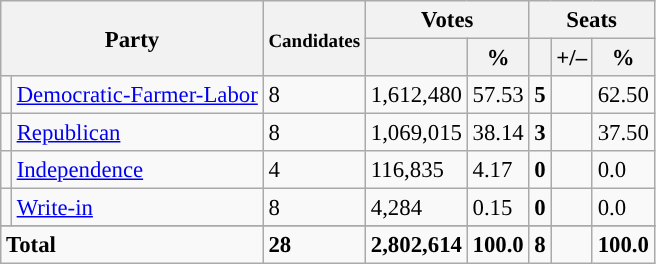<table class="wikitable" style="font-size: 95%;">
<tr>
<th colspan="2" rowspan="2">Party</th>
<th rowspan="2"><small>Candi</small><small>dates</small></th>
<th colspan="2">Votes</th>
<th colspan="3">Seats</th>
</tr>
<tr>
<th></th>
<th>%</th>
<th></th>
<th>+/–</th>
<th>%</th>
</tr>
<tr>
<td style="background:"></td>
<td align="left"><a href='#'>Democratic-Farmer-Labor</a></td>
<td>8</td>
<td>1,612,480</td>
<td>57.53</td>
<td><strong>5</strong></td>
<td></td>
<td>62.50</td>
</tr>
<tr>
<td style="background:"></td>
<td align="left"><a href='#'>Republican</a></td>
<td>8</td>
<td>1,069,015</td>
<td>38.14</td>
<td><strong>3</strong></td>
<td></td>
<td>37.50</td>
</tr>
<tr>
<td style="background:"></td>
<td align="left"><a href='#'>Independence</a></td>
<td>4</td>
<td>116,835</td>
<td>4.17</td>
<td><strong>0</strong></td>
<td></td>
<td>0.0</td>
</tr>
<tr>
<td style="background:"></td>
<td align="left"><a href='#'>Write-in</a></td>
<td>8</td>
<td>4,284</td>
<td>0.15</td>
<td><strong>0</strong></td>
<td></td>
<td>0.0</td>
</tr>
<tr>
</tr>
<tr style="font-weight:bold">
<td colspan="2" align="left">Total</td>
<td>28</td>
<td>2,802,614</td>
<td>100.0</td>
<td>8</td>
<td></td>
<td>100.0</td>
</tr>
</table>
